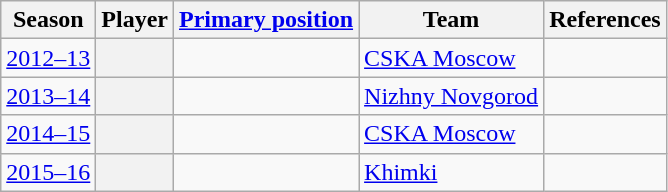<table class="wikitable plainrowheaders sortable" summary="Season (sortable), Player (sortable), Position (sortable), Team (sortable), and References">
<tr>
<th scope="col">Season</th>
<th scope="col">Player</th>
<th scope="col"><a href='#'>Primary position</a></th>
<th scope="col">Team</th>
<th scope="col" class="unsortable">References</th>
</tr>
<tr>
<td style="text-align:center;"><a href='#'>2012–13</a></td>
<th scope="row"></th>
<td style="text-align:center;"></td>
<td><a href='#'>CSKA Moscow</a></td>
<td align=center></td>
</tr>
<tr>
<td style="text-align:center;"><a href='#'>2013–14</a></td>
<th scope="row"></th>
<td style="text-align:center;"></td>
<td><a href='#'>Nizhny Novgorod</a></td>
<td align=center></td>
</tr>
<tr>
<td style="text-align:center;"><a href='#'>2014–15</a></td>
<th scope="row"></th>
<td style="text-align:center;"></td>
<td><a href='#'>CSKA Moscow</a></td>
<td align=center></td>
</tr>
<tr>
<td style="text-align:center;"><a href='#'>2015–16</a></td>
<th scope="row"></th>
<td style="text-align:center;"></td>
<td><a href='#'>Khimki</a></td>
<td align=center></td>
</tr>
</table>
